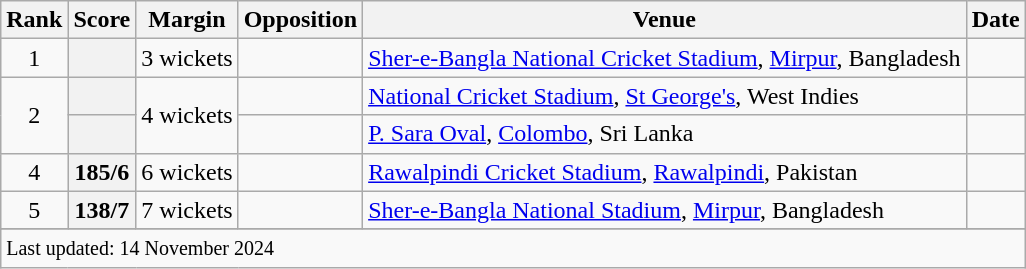<table class="wikitable plainrowheaders sortable">
<tr>
<th scope=col>Rank</th>
<th scope=col>Score</th>
<th scope=col>Margin</th>
<th scope=col>Opposition</th>
<th scope=col>Venue</th>
<th scope=col>Date</th>
</tr>
<tr>
<td align=center>1</td>
<th scope=row style=text-align:center;></th>
<td align=center>3 wickets</td>
<td></td>
<td><a href='#'>Sher-e-Bangla National Cricket Stadium</a>, <a href='#'>Mirpur</a>, Bangladesh</td>
<td></td>
</tr>
<tr>
<td align=center rowspan=2>2</td>
<th scope=row style=text-align:center;></th>
<td align=center rowspan=2>4 wickets</td>
<td></td>
<td><a href='#'>National Cricket Stadium</a>, <a href='#'>St George's</a>, West Indies</td>
<td></td>
</tr>
<tr>
<th scope=row style=text-align:center;></th>
<td></td>
<td><a href='#'>P. Sara Oval</a>, <a href='#'>Colombo</a>, Sri Lanka</td>
<td></td>
</tr>
<tr>
<td align=center>4</td>
<th scope=row style=text-align:center;>185/6</th>
<td>6 wickets</td>
<td></td>
<td><a href='#'>Rawalpindi Cricket Stadium</a>, <a href='#'>Rawalpindi</a>, Pakistan</td>
<td></td>
</tr>
<tr>
<td align=center>5</td>
<th scope=row style=text-align:center;>138/7</th>
<td>7 wickets</td>
<td></td>
<td><a href='#'>Sher-e-Bangla National Stadium</a>, <a href='#'>Mirpur</a>, Bangladesh</td>
<td></td>
</tr>
<tr>
</tr>
<tr class=sortbottom>
<td colspan=6><small>Last updated: 14 November 2024</small></td>
</tr>
</table>
